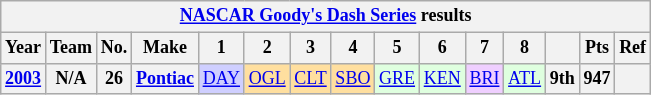<table class="wikitable" style="text-align:center; font-size:75%">
<tr>
<th colspan=32><a href='#'>NASCAR Goody's Dash Series</a> results</th>
</tr>
<tr>
<th>Year</th>
<th>Team</th>
<th>No.</th>
<th>Make</th>
<th>1</th>
<th>2</th>
<th>3</th>
<th>4</th>
<th>5</th>
<th>6</th>
<th>7</th>
<th>8</th>
<th></th>
<th>Pts</th>
<th>Ref</th>
</tr>
<tr>
<th><a href='#'>2003</a></th>
<th>N/A</th>
<th>26</th>
<th><a href='#'>Pontiac</a></th>
<td style="background:#CFCFFF;"><a href='#'>DAY</a><br></td>
<td style="background:#FFDF9F;"><a href='#'>OGL</a><br></td>
<td style="background:#FFDF9F;"><a href='#'>CLT</a><br></td>
<td style="background:#FFDF9F;"><a href='#'>SBO</a><br></td>
<td style="background:#DFFFDF;"><a href='#'>GRE</a><br></td>
<td style="background:#DFFFDF;"><a href='#'>KEN</a><br></td>
<td style="background:#EFCFFF;"><a href='#'>BRI</a><br></td>
<td style="background:#DFFFDF;"><a href='#'>ATL</a><br></td>
<th>9th</th>
<th>947</th>
<th></th>
</tr>
</table>
